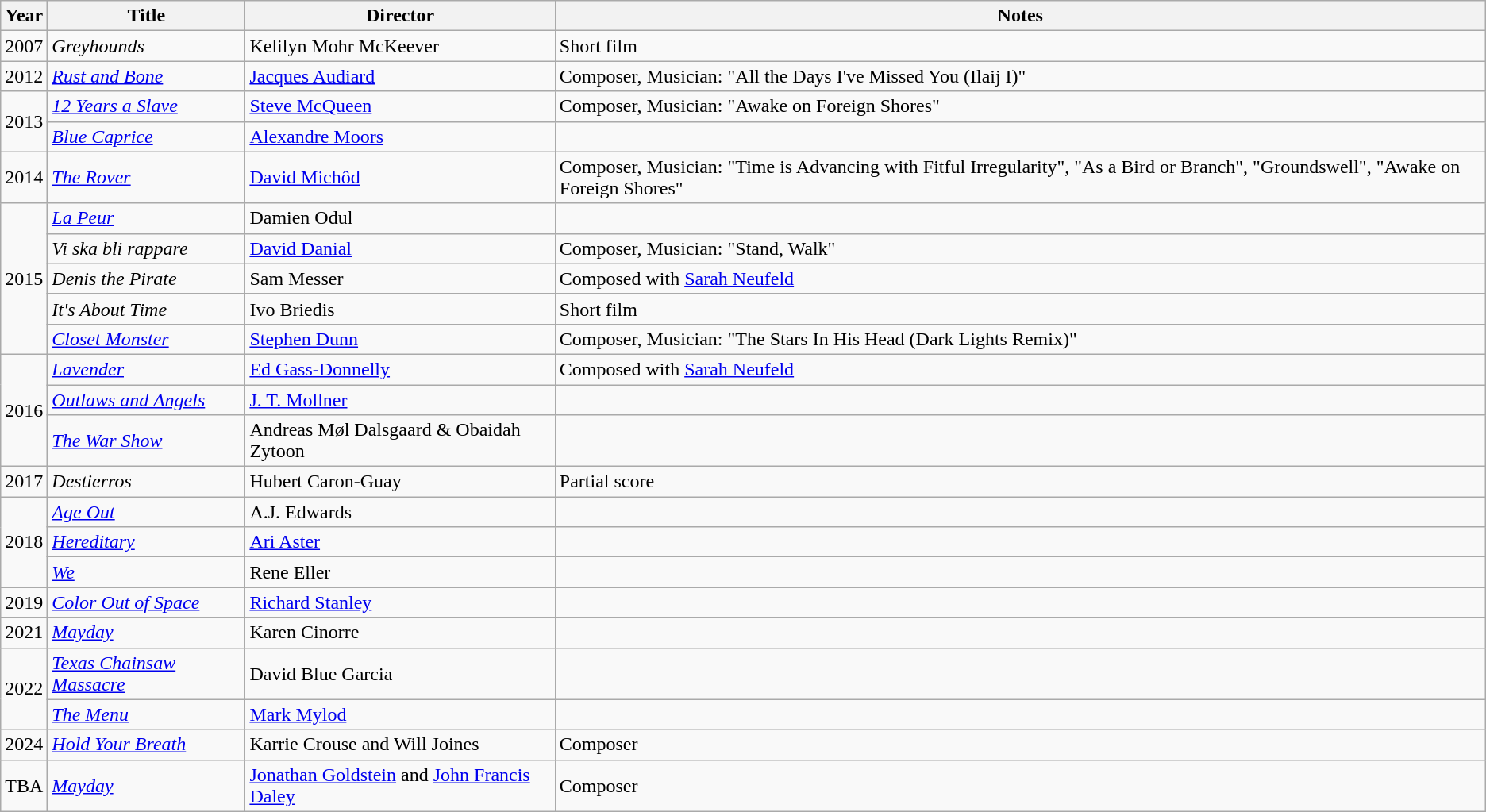<table class="wikitable">
<tr>
<th>Year</th>
<th>Title</th>
<th>Director</th>
<th>Notes</th>
</tr>
<tr>
<td>2007</td>
<td><em>Greyhounds</em></td>
<td>Kelilyn Mohr McKeever</td>
<td>Short film</td>
</tr>
<tr>
<td>2012</td>
<td><em><a href='#'>Rust and Bone</a></em></td>
<td><a href='#'>Jacques Audiard</a></td>
<td>Composer, Musician: "All the Days I've Missed You (Ilaij I)"</td>
</tr>
<tr>
<td rowspan="2">2013</td>
<td><em><a href='#'>12 Years a Slave</a></em></td>
<td><a href='#'>Steve McQueen</a></td>
<td>Composer, Musician: "Awake on Foreign Shores"</td>
</tr>
<tr>
<td><em><a href='#'>Blue Caprice</a></em></td>
<td><a href='#'>Alexandre Moors</a></td>
<td></td>
</tr>
<tr>
<td>2014</td>
<td><em><a href='#'>The Rover</a></em></td>
<td><a href='#'>David Michôd</a></td>
<td>Composer, Musician: "Time is Advancing with Fitful Irregularity", "As a Bird or Branch", "Groundswell", "Awake on Foreign Shores"</td>
</tr>
<tr>
<td rowspan="5">2015</td>
<td><em><a href='#'>La Peur</a></em></td>
<td>Damien Odul</td>
<td></td>
</tr>
<tr>
<td><em>Vi ska bli rappare</em></td>
<td><a href='#'>David Danial</a></td>
<td>Composer, Musician: "Stand, Walk"</td>
</tr>
<tr>
<td><em>Denis the Pirate</em></td>
<td>Sam Messer</td>
<td>Composed with <a href='#'>Sarah Neufeld</a></td>
</tr>
<tr>
<td><em>It's About Time</em></td>
<td>Ivo Briedis</td>
<td>Short film</td>
</tr>
<tr>
<td><em><a href='#'>Closet Monster</a></em></td>
<td><a href='#'>Stephen Dunn</a></td>
<td>Composer, Musician: "The Stars In His Head (Dark Lights Remix)"</td>
</tr>
<tr>
<td rowspan="3">2016</td>
<td><em><a href='#'>Lavender</a></em></td>
<td><a href='#'>Ed Gass-Donnelly</a></td>
<td>Composed with <a href='#'>Sarah Neufeld</a></td>
</tr>
<tr>
<td><em><a href='#'>Outlaws and Angels</a></em></td>
<td><a href='#'>J. T. Mollner</a></td>
<td></td>
</tr>
<tr>
<td><em><a href='#'>The War Show</a></em></td>
<td>Andreas Møl Dalsgaard & Obaidah Zytoon</td>
<td></td>
</tr>
<tr>
<td>2017</td>
<td><em>Destierros</em></td>
<td>Hubert Caron-Guay</td>
<td>Partial score</td>
</tr>
<tr>
<td rowspan="3">2018</td>
<td><em><a href='#'>Age Out</a></em></td>
<td>A.J. Edwards</td>
<td></td>
</tr>
<tr>
<td><em><a href='#'>Hereditary</a></em></td>
<td><a href='#'>Ari Aster</a></td>
<td></td>
</tr>
<tr>
<td><em><a href='#'>We</a></em></td>
<td>Rene Eller</td>
<td></td>
</tr>
<tr>
<td>2019</td>
<td><em><a href='#'>Color Out of Space</a></em></td>
<td><a href='#'>Richard Stanley</a></td>
<td></td>
</tr>
<tr>
<td>2021</td>
<td><em><a href='#'>Mayday</a></em></td>
<td>Karen Cinorre</td>
<td></td>
</tr>
<tr>
<td rowspan="2">2022</td>
<td><em><a href='#'>Texas Chainsaw Massacre</a></em></td>
<td>David Blue Garcia</td>
<td></td>
</tr>
<tr>
<td><em><a href='#'>The Menu</a></em></td>
<td><a href='#'>Mark Mylod</a></td>
<td></td>
</tr>
<tr>
<td>2024</td>
<td><em><a href='#'>Hold Your Breath</a></em></td>
<td>Karrie Crouse and Will Joines</td>
<td>Composer</td>
</tr>
<tr>
<td>TBA</td>
<td><em><a href='#'>Mayday</a></em></td>
<td><a href='#'>Jonathan Goldstein</a> and <a href='#'>John Francis Daley</a></td>
<td>Composer</td>
</tr>
</table>
